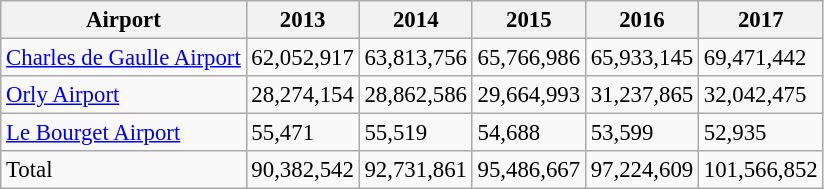<table class="wikitable sortable" style="font-size: 95%">
<tr>
<th>Airport</th>
<th>2013</th>
<th>2014</th>
<th>2015</th>
<th>2016</th>
<th>2017</th>
</tr>
<tr>
<td><a href='#'>Charles de Gaulle Airport</a></td>
<td>62,052,917</td>
<td>63,813,756</td>
<td>65,766,986</td>
<td>65,933,145</td>
<td>69,471,442</td>
</tr>
<tr>
<td><a href='#'>Orly Airport</a></td>
<td>28,274,154</td>
<td>28,862,586</td>
<td>29,664,993</td>
<td>31,237,865</td>
<td>32,042,475</td>
</tr>
<tr>
<td><a href='#'>Le Bourget Airport</a></td>
<td>55,471</td>
<td>55,519</td>
<td>54,688</td>
<td>53,599</td>
<td>52,935</td>
</tr>
<tr>
<td>Total</td>
<td>90,382,542</td>
<td>92,731,861</td>
<td>95,486,667</td>
<td>97,224,609</td>
<td>101,566,852</td>
</tr>
</table>
